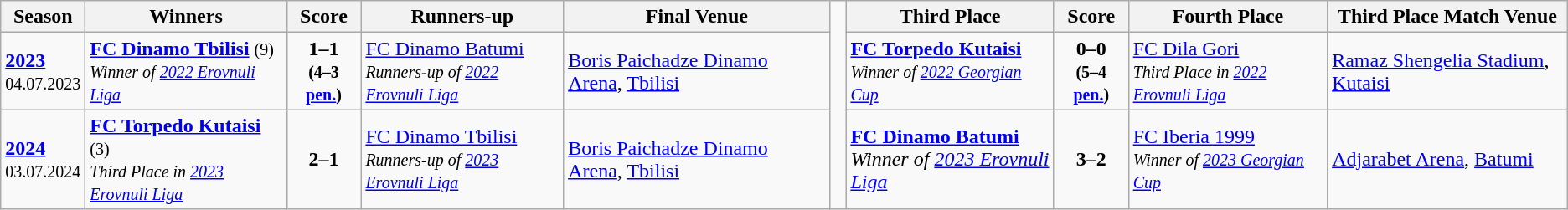<table class="sortable wikitable plainrowheaders">
<tr>
<th>Season</th>
<th>Winners</th>
<th>Score</th>
<th>Runners-up</th>
<th>Final Venue</th>
<td width=1% rowspan=3></td>
<th>Third Place</th>
<th>Score</th>
<th>Fourth Place</th>
<th>Third Place Match Venue</th>
</tr>
<tr>
<td><strong><a href='#'>2023</a></strong><br><small>04.07.2023</small></td>
<td><strong><a href='#'>FC Dinamo Tbilisi</a></strong> <small>(9)<br><em>Winner of <a href='#'>2022 Erovnuli Liga</a></em></small></td>
<td align="center"><strong>1–1 </strong><br><strong><small>(4–3 <a href='#'>pen.</a>)</small></strong></td>
<td><a href='#'>FC Dinamo Batumi</a><br><small><em>Runners-up of <a href='#'>2022 Erovnuli Liga</a></em></small></td>
<td><a href='#'>Boris Paichadze Dinamo Arena</a>, <a href='#'>Tbilisi</a></td>
<td><strong><a href='#'>FC Torpedo Kutaisi</a></strong><br><small><em>Winner of <a href='#'>2022 Georgian Cup</a></em></small></td>
<td align="center"><strong>0–0 </strong><br><strong><small>(5–4 <a href='#'>pen.</a>)</small></strong></td>
<td><a href='#'>FC Dila Gori</a><br><small><em>Third Place in <a href='#'>2022 Erovnuli Liga</a></em></small></td>
<td><a href='#'>Ramaz Shengelia Stadium</a>, <a href='#'>Kutaisi</a></td>
</tr>
<tr>
<td><strong><a href='#'>2024</a></strong><br><small>03.07.2024</small></td>
<td><strong><a href='#'>FC Torpedo Kutaisi</a></strong> <small>(3)<br><em>Third Place in <a href='#'>2023 Erovnuli Liga</a></em></small></td>
<td align="center"><strong>2–1</strong></td>
<td><a href='#'>FC Dinamo Tbilisi</a><br><small><em>Runners-up of <a href='#'>2023 Erovnuli Liga</a></em></small></td>
<td><a href='#'>Boris Paichadze Dinamo Arena</a>, <a href='#'>Tbilisi</a></td>
<td><strong><a href='#'>FC Dinamo Batumi</a></strong><br><em>Winner of <a href='#'>2023 Erovnuli Liga</a></em></td>
<td align="center"><strong>3–2</strong></td>
<td><a href='#'>FC Iberia 1999</a><br><small><em>Winner of <a href='#'>2023 Georgian Cup</a></em></small></td>
<td><a href='#'>Adjarabet Arena</a>, <a href='#'>Batumi</a></td>
</tr>
</table>
